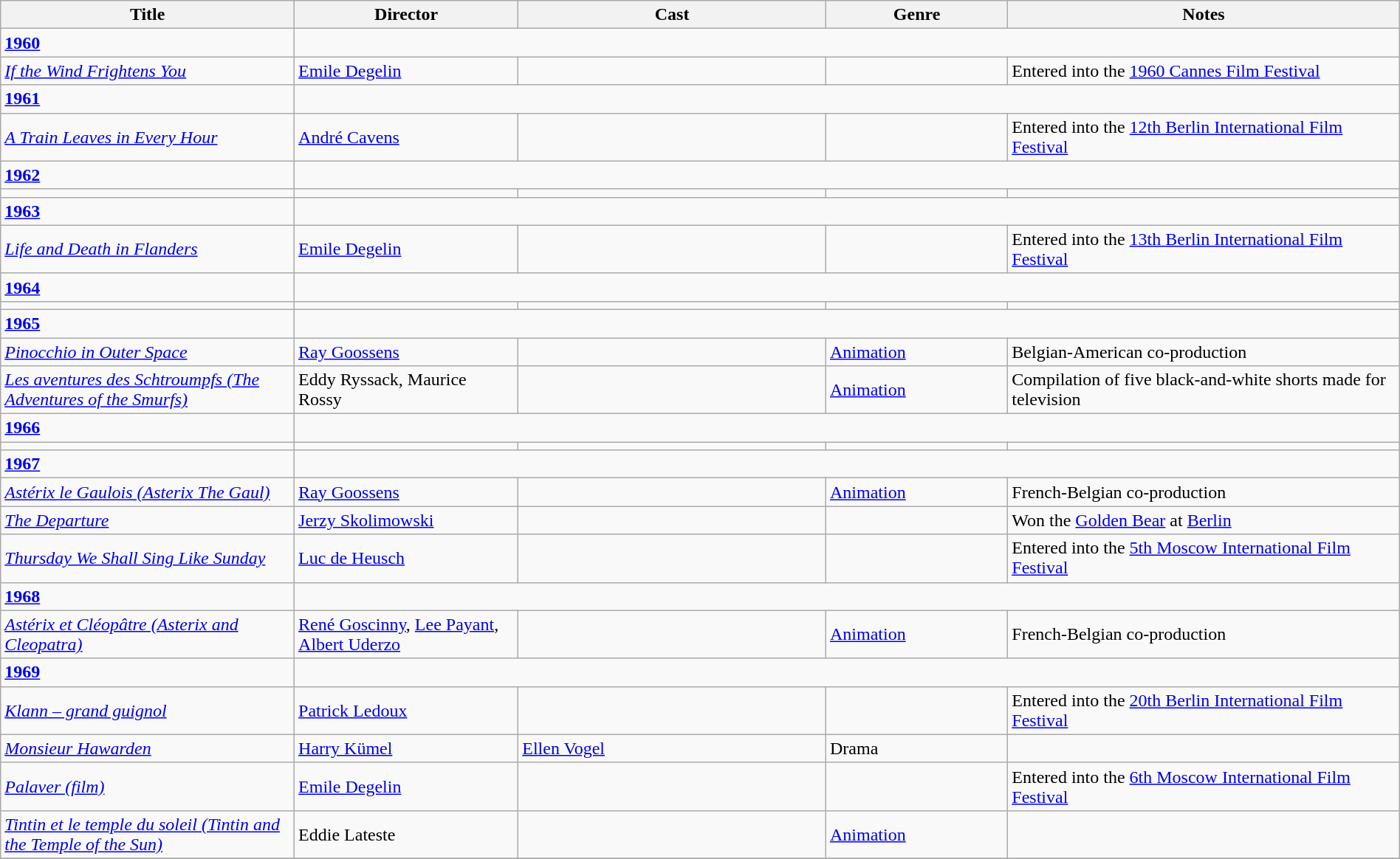<table class="wikitable" width= "100%">
<tr>
<th width=21%>Title</th>
<th width=16%>Director</th>
<th width=22%>Cast</th>
<th width=13%>Genre</th>
<th width=28%>Notes</th>
</tr>
<tr>
<td><strong><a href='#'>1960</a></strong></td>
</tr>
<tr>
<td><em><a href='#'>If the Wind Frightens You</a></em></td>
<td><a href='#'>Emile Degelin</a></td>
<td></td>
<td></td>
<td>Entered into the <a href='#'>1960 Cannes Film Festival</a></td>
</tr>
<tr>
<td><strong><a href='#'>1961</a></strong></td>
</tr>
<tr>
<td><em><a href='#'>A Train Leaves in Every Hour</a></em></td>
<td><a href='#'>André Cavens</a></td>
<td></td>
<td></td>
<td>Entered into the <a href='#'>12th Berlin International Film Festival</a></td>
</tr>
<tr>
<td><strong><a href='#'>1962</a></strong></td>
</tr>
<tr>
<td></td>
<td></td>
<td></td>
<td></td>
<td></td>
</tr>
<tr>
<td><strong><a href='#'>1963</a></strong></td>
</tr>
<tr>
<td><em><a href='#'>Life and Death in Flanders</a></em></td>
<td><a href='#'>Emile Degelin</a></td>
<td></td>
<td></td>
<td>Entered into the <a href='#'>13th Berlin International Film Festival</a></td>
</tr>
<tr>
<td><strong><a href='#'>1964</a></strong></td>
</tr>
<tr>
<td></td>
<td></td>
<td></td>
<td></td>
<td></td>
</tr>
<tr>
<td><strong><a href='#'>1965</a></strong></td>
</tr>
<tr>
<td><em><a href='#'>Pinocchio in Outer Space</a></em></td>
<td><a href='#'>Ray Goossens</a></td>
<td></td>
<td><a href='#'>Animation</a></td>
<td>Belgian-American co-production</td>
</tr>
<tr>
<td><em><a href='#'>Les aventures des Schtroumpfs (The Adventures of the Smurfs)</a></em></td>
<td>Eddy Ryssack, Maurice Rossy</td>
<td></td>
<td><a href='#'>Animation</a></td>
<td>Compilation of five black-and-white shorts made for television</td>
</tr>
<tr>
<td><strong><a href='#'>1966</a></strong></td>
</tr>
<tr>
<td></td>
<td></td>
<td></td>
<td></td>
<td></td>
</tr>
<tr>
<td><strong><a href='#'>1967</a></strong></td>
</tr>
<tr>
<td><em><a href='#'>Astérix le Gaulois (Asterix The Gaul)</a></em></td>
<td><a href='#'>Ray Goossens</a></td>
<td></td>
<td><a href='#'>Animation</a></td>
<td>French-Belgian co-production</td>
</tr>
<tr>
<td><em><a href='#'>The Departure</a></em></td>
<td><a href='#'>Jerzy Skolimowski</a></td>
<td></td>
<td></td>
<td>Won the <a href='#'>Golden Bear</a> at <a href='#'>Berlin</a></td>
</tr>
<tr>
<td><em><a href='#'>Thursday We Shall Sing Like Sunday</a></em></td>
<td><a href='#'>Luc de Heusch</a></td>
<td></td>
<td></td>
<td>Entered into the <a href='#'>5th Moscow International Film Festival</a></td>
</tr>
<tr>
<td><strong><a href='#'>1968</a></strong></td>
</tr>
<tr>
<td><em><a href='#'>Astérix et Cléopâtre (Asterix and Cleopatra)</a></em></td>
<td><a href='#'>René Goscinny</a>, <a href='#'>Lee Payant</a>, <a href='#'>Albert Uderzo</a></td>
<td></td>
<td><a href='#'>Animation</a></td>
<td>French-Belgian co-production</td>
</tr>
<tr>
<td><strong><a href='#'>1969</a></strong></td>
</tr>
<tr>
<td><em><a href='#'>Klann – grand guignol</a></em></td>
<td><a href='#'>Patrick Ledoux</a></td>
<td></td>
<td></td>
<td>Entered into the <a href='#'>20th Berlin International Film Festival</a></td>
</tr>
<tr>
<td><em><a href='#'>Monsieur Hawarden</a></em></td>
<td><a href='#'>Harry Kümel</a></td>
<td><a href='#'>Ellen Vogel</a></td>
<td>Drama</td>
<td></td>
</tr>
<tr>
<td><em><a href='#'>Palaver (film)</a></em></td>
<td><a href='#'>Emile Degelin</a></td>
<td></td>
<td></td>
<td>Entered into the <a href='#'>6th Moscow International Film Festival</a></td>
</tr>
<tr>
<td><em><a href='#'>Tintin et le temple du soleil (Tintin and the Temple of the Sun)</a></em></td>
<td>Eddie Lateste</td>
<td></td>
<td><a href='#'>Animation</a></td>
<td></td>
</tr>
<tr>
</tr>
</table>
